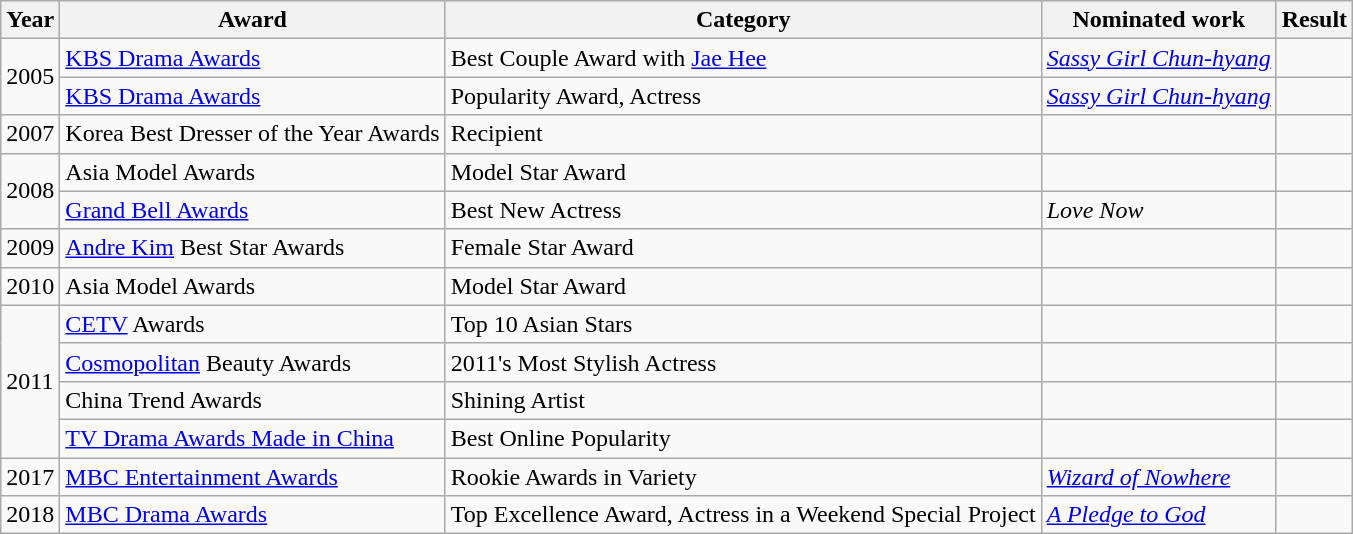<table class="wikitable">
<tr>
<th>Year</th>
<th>Award</th>
<th>Category</th>
<th>Nominated work</th>
<th>Result</th>
</tr>
<tr>
<td rowspan="2">2005</td>
<td><a href='#'>KBS Drama Awards</a></td>
<td>Best Couple Award with <a href='#'>Jae Hee</a></td>
<td><em><a href='#'>Sassy Girl Chun-hyang</a></em></td>
<td></td>
</tr>
<tr>
<td><a href='#'>KBS Drama Awards</a></td>
<td>Popularity Award, Actress</td>
<td><em><a href='#'>Sassy Girl Chun-hyang</a></em></td>
<td></td>
</tr>
<tr>
<td>2007</td>
<td>Korea Best Dresser of the Year Awards</td>
<td>Recipient</td>
<td></td>
<td></td>
</tr>
<tr>
<td rowspan="2">2008</td>
<td>Asia Model Awards</td>
<td>Model Star Award</td>
<td></td>
<td></td>
</tr>
<tr>
<td><a href='#'>Grand Bell Awards</a></td>
<td>Best New Actress</td>
<td><em>Love Now</em></td>
<td></td>
</tr>
<tr>
<td>2009</td>
<td><a href='#'>Andre Kim</a> Best Star Awards</td>
<td>Female Star Award</td>
<td></td>
<td></td>
</tr>
<tr>
<td>2010</td>
<td>Asia Model Awards</td>
<td>Model Star Award</td>
<td></td>
<td></td>
</tr>
<tr>
<td rowspan="4">2011</td>
<td><a href='#'>CETV</a> Awards</td>
<td>Top 10 Asian Stars</td>
<td></td>
<td></td>
</tr>
<tr>
<td><a href='#'>Cosmopolitan</a> Beauty Awards</td>
<td>2011's Most Stylish Actress</td>
<td></td>
<td></td>
</tr>
<tr>
<td>China Trend Awards</td>
<td>Shining Artist</td>
<td></td>
<td></td>
</tr>
<tr>
<td><a href='#'>TV Drama Awards Made in China</a></td>
<td>Best Online Popularity</td>
<td></td>
<td></td>
</tr>
<tr>
<td>2017</td>
<td><a href='#'>MBC Entertainment Awards</a></td>
<td>Rookie Awards in Variety</td>
<td><em><a href='#'>Wizard of Nowhere</a></em></td>
<td></td>
</tr>
<tr>
<td>2018</td>
<td><a href='#'>MBC Drama Awards</a></td>
<td>Top Excellence Award, Actress in a Weekend Special Project</td>
<td><em><a href='#'>A Pledge to God</a></em></td>
<td></td>
</tr>
</table>
